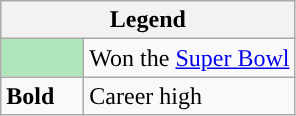<table class="wikitable">
<tr>
<th colspan="2">Legend</th>
</tr>
<tr>
<td style="background:#afe6ba; width:3em;"></td>
<td>Won the <a href='#'>Super Bowl</a></td>
</tr>
<tr>
<td><strong>Bold</strong></td>
<td>Career high</td>
</tr>
</table>
